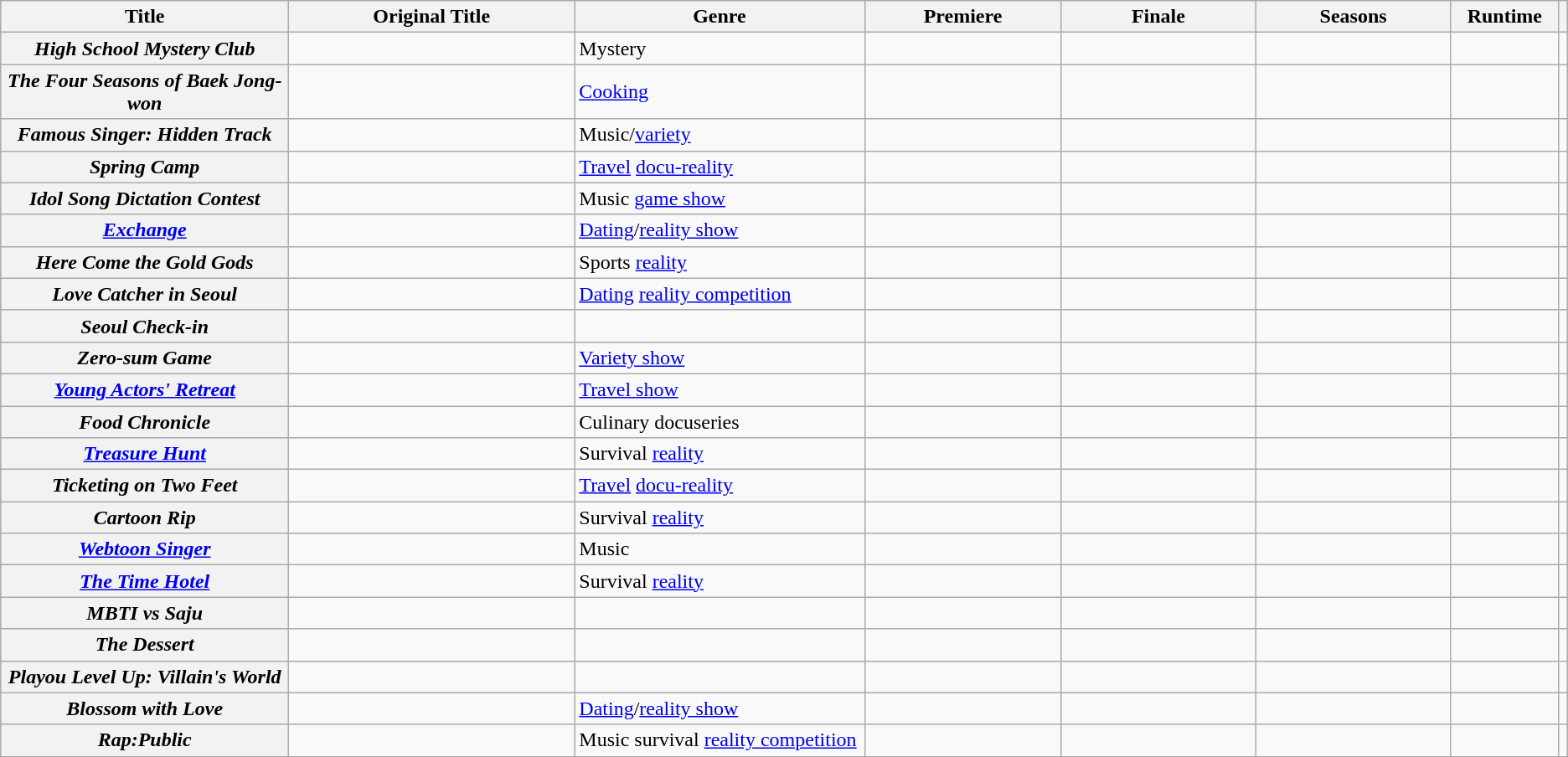<table class="wikitable plainrowheaders sortable">
<tr>
<th scope="col" style="width:15em">Title</th>
<th scope="col" style="width:15em">Original Title</th>
<th scope="col" style="width:15em">Genre</th>
<th scope="col" style="width:10em">Premiere</th>
<th scope="col" style="width:10em">Finale</th>
<th scope="col" style="width:10em">Seasons</th>
<th scope="col" style="width:5em">Runtime</th>
<th scope="col" class="unsortable"></th>
</tr>
<tr>
<th scope="row"><em>High School Mystery Club</em></th>
<td></td>
<td>Mystery</td>
<td></td>
<td></td>
<td></td>
<td></td>
<td style="text-align:center"></td>
</tr>
<tr>
<th scope="row"><em>The Four Seasons of Baek Jong-won</em></th>
<td></td>
<td><a href='#'>Cooking</a></td>
<td></td>
<td></td>
<td></td>
<td></td>
<td style="text-align:center"></td>
</tr>
<tr>
<th scope="row"><em>Famous Singer: Hidden Track</em></th>
<td></td>
<td>Music/<a href='#'>variety</a></td>
<td></td>
<td></td>
<td></td>
<td></td>
<td style="text-align:center"></td>
</tr>
<tr>
<th scope="row"><em>Spring Camp</em></th>
<td></td>
<td><a href='#'>Travel</a> <a href='#'>docu-reality</a></td>
<td></td>
<td></td>
<td></td>
<td></td>
<td style="text-align:center"></td>
</tr>
<tr>
<th scope="row"><em>Idol Song Dictation Contest</em></th>
<td></td>
<td>Music <a href='#'>game show</a></td>
<td></td>
<td></td>
<td></td>
<td></td>
<td style="text-align:center"></td>
</tr>
<tr>
<th scope="row"><em><a href='#'>Exchange</a></em></th>
<td></td>
<td><a href='#'>Dating</a>/<a href='#'>reality show</a></td>
<td></td>
<td></td>
<td></td>
<td></td>
<td style="text-align:center"></td>
</tr>
<tr>
<th scope="row"><em>Here Come the Gold Gods</em></th>
<td></td>
<td>Sports <a href='#'>reality</a></td>
<td></td>
<td></td>
<td></td>
<td></td>
<td style="text-align:center"></td>
</tr>
<tr>
<th scope="row"><em>Love Catcher in Seoul</em></th>
<td></td>
<td><a href='#'>Dating</a> <a href='#'>reality competition</a></td>
<td></td>
<td></td>
<td></td>
<td></td>
<td style="text-align:center"></td>
</tr>
<tr>
<th scope="row"><em>Seoul Check-in</em></th>
<td></td>
<td></td>
<td></td>
<td></td>
<td></td>
<td></td>
<td style="text-align:center"></td>
</tr>
<tr>
<th scope="row"><em>Zero-sum Game</em></th>
<td></td>
<td><a href='#'>Variety show</a></td>
<td></td>
<td></td>
<td></td>
<td></td>
<td style="text-align:center"></td>
</tr>
<tr>
<th scope="row"><em><a href='#'>Young Actors' Retreat</a></em></th>
<td></td>
<td><a href='#'>Travel show</a></td>
<td></td>
<td></td>
<td></td>
<td></td>
<td style="text-align:center"></td>
</tr>
<tr>
<th scope="row"><em>Food Chronicle</em></th>
<td></td>
<td>Culinary docuseries</td>
<td></td>
<td></td>
<td></td>
<td></td>
<td style="text-align:center"></td>
</tr>
<tr>
<th scope="row"><em><a href='#'>Treasure Hunt</a></em></th>
<td></td>
<td>Survival <a href='#'>reality</a></td>
<td></td>
<td></td>
<td></td>
<td></td>
<td style="text-align:center"></td>
</tr>
<tr>
<th scope="row"><em>Ticketing on Two Feet</em></th>
<td></td>
<td><a href='#'>Travel</a> <a href='#'>docu-reality</a></td>
<td></td>
<td></td>
<td></td>
<td></td>
<td style="text-align:center"></td>
</tr>
<tr>
<th scope="row"><em>Cartoon Rip</em></th>
<td></td>
<td>Survival <a href='#'>reality</a></td>
<td></td>
<td></td>
<td></td>
<td></td>
<td style="text-align:center"></td>
</tr>
<tr>
<th scope="row"><em><a href='#'>Webtoon Singer</a></em></th>
<td></td>
<td>Music</td>
<td></td>
<td></td>
<td></td>
<td></td>
<td style="text-align:center"></td>
</tr>
<tr>
<th scope="row"><em><a href='#'>The Time Hotel</a></em></th>
<td></td>
<td>Survival <a href='#'>reality</a></td>
<td></td>
<td></td>
<td></td>
<td></td>
<td style="text-align:center"></td>
</tr>
<tr>
<th scope="row"><em>MBTI vs Saju</em></th>
<td></td>
<td></td>
<td></td>
<td></td>
<td></td>
<td></td>
<td style="text-align:center"></td>
</tr>
<tr>
<th scope="row"><em>The Dessert</em></th>
<td></td>
<td></td>
<td></td>
<td></td>
<td></td>
<td></td>
<td style="text-align:center"></td>
</tr>
<tr>
<th scope="row"><em>Playou Level Up: Villain's World</em></th>
<td></td>
<td></td>
<td></td>
<td></td>
<td></td>
<td></td>
<td style="text-align:center"></td>
</tr>
<tr>
<th scope="row"><em>Blossom with Love</em></th>
<td></td>
<td><a href='#'>Dating</a>/<a href='#'>reality show</a></td>
<td></td>
<td></td>
<td></td>
<td></td>
<td style="text-align:center"></td>
</tr>
<tr>
<th scope="row"><em>Rap:Public</em></th>
<td></td>
<td>Music survival <a href='#'>reality competition</a></td>
<td></td>
<td></td>
<td></td>
<td></td>
<td style="text-align:center"></td>
</tr>
<tr>
</tr>
</table>
